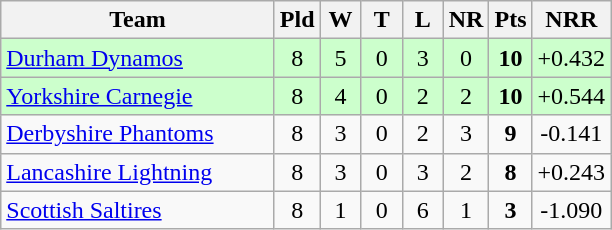<table class="wikitable" style="text-align:center;">
<tr>
<th width=175>Team</th>
<th width=20 abbr="Played">Pld</th>
<th width=20 abbr="Won">W</th>
<th width=20 abbr="Tied">T</th>
<th width=20 abbr="Lost">L</th>
<th width=20 abbr="No result">NR</th>
<th width=20 abbr="Points">Pts</th>
<th width=20 abbr="Net run rate">NRR</th>
</tr>
<tr style="background:#ccffcc;">
<td style="text-align:left;"><a href='#'>Durham Dynamos</a></td>
<td>8</td>
<td>5</td>
<td>0</td>
<td>3</td>
<td>0</td>
<td><strong>10</strong></td>
<td>+0.432</td>
</tr>
<tr style="background:#ccffcc;">
<td style="text-align:left;"><a href='#'>Yorkshire Carnegie</a></td>
<td>8</td>
<td>4</td>
<td>0</td>
<td>2</td>
<td>2</td>
<td><strong>10</strong></td>
<td>+0.544</td>
</tr>
<tr style="background:#f9f9f9;">
<td style="text-align:left;"><a href='#'>Derbyshire Phantoms</a></td>
<td>8</td>
<td>3</td>
<td>0</td>
<td>2</td>
<td>3</td>
<td><strong>9</strong></td>
<td>-0.141</td>
</tr>
<tr style="background:#f9f9f9;">
<td style="text-align:left;"><a href='#'>Lancashire Lightning</a></td>
<td>8</td>
<td>3</td>
<td>0</td>
<td>3</td>
<td>2</td>
<td><strong>8</strong></td>
<td>+0.243</td>
</tr>
<tr style="background:#f9f9f9;">
<td style="text-align:left;"><a href='#'>Scottish Saltires</a></td>
<td>8</td>
<td>1</td>
<td>0</td>
<td>6</td>
<td>1</td>
<td><strong>3</strong></td>
<td>-1.090</td>
</tr>
</table>
